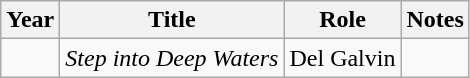<table class=wikitable>
<tr>
<th>Year</th>
<th>Title</th>
<th>Role</th>
<th>Notes</th>
</tr>
<tr>
<td></td>
<td><em>Step into Deep Waters</em></td>
<td>Del Galvin</td>
<td></td>
</tr>
</table>
